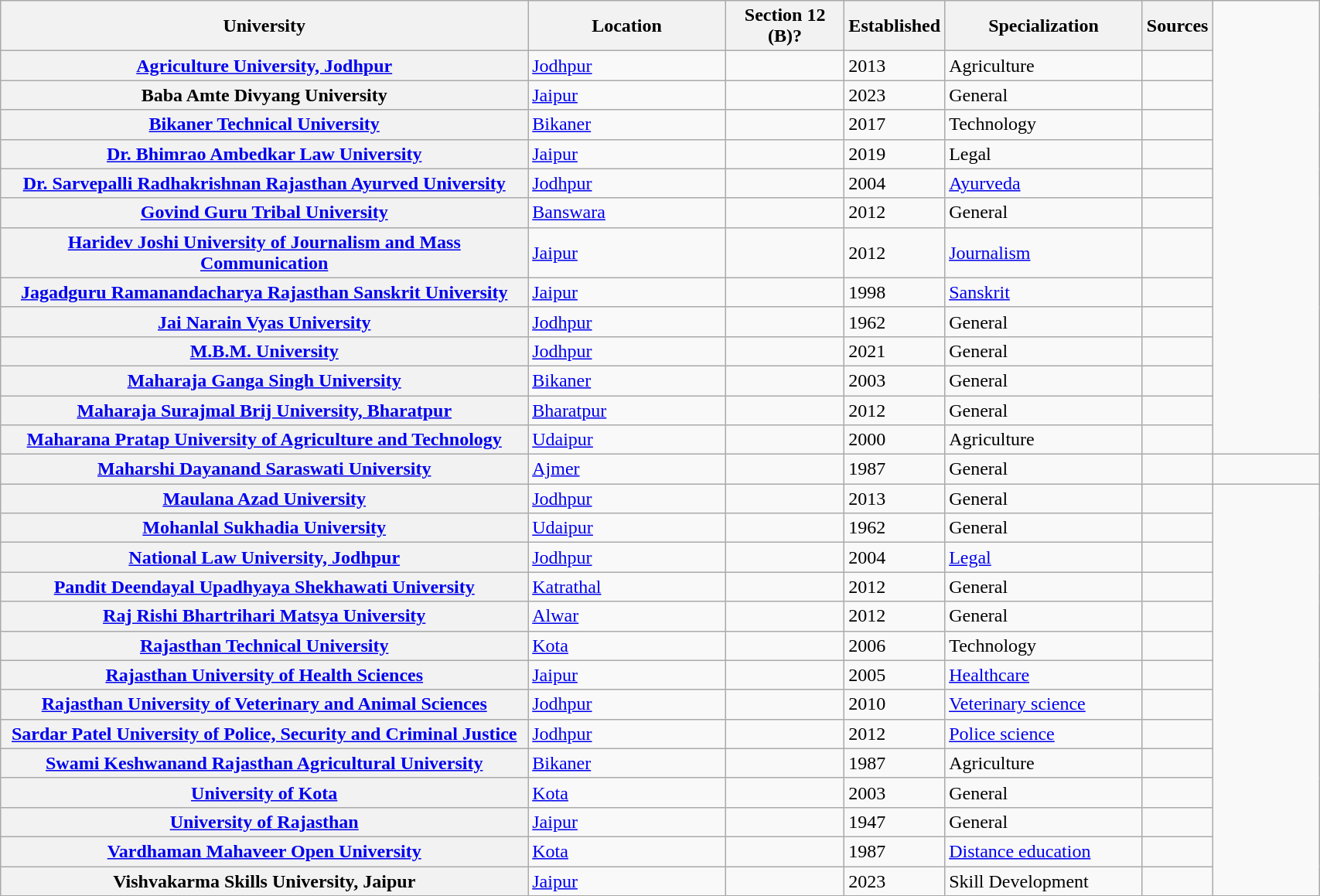<table class="wikitable sortable collapsible plainrowheaders" border="1" style="text-align:left; width:90%">
<tr>
<th scope="col" style="width: 40%;">University</th>
<th scope="col" style="width: 15%;">Location</th>
<th scope="col" style="width: 9%;">Section 12 (B)?</th>
<th scope="col" style="width: 5%;">Established</th>
<th scope="col" style="width: 15%;">Specialization</th>
<th scope="col" style="width: 5%;" class="unsortable">Sources</th>
</tr>
<tr>
<th scope="row"><a href='#'>Agriculture University, Jodhpur</a></th>
<td><a href='#'>Jodhpur</a></td>
<td></td>
<td>2013</td>
<td>Agriculture</td>
<td></td>
</tr>
<tr>
<th scope="row">Baba Amte Divyang University</th>
<td><a href='#'>Jaipur</a></td>
<td></td>
<td>2023</td>
<td>General</td>
<td></td>
</tr>
<tr>
<th scope="row"><a href='#'>Bikaner Technical University</a></th>
<td><a href='#'>Bikaner</a></td>
<td></td>
<td>2017</td>
<td>Technology</td>
<td></td>
</tr>
<tr>
<th scope="row"><a href='#'>Dr. Bhimrao Ambedkar Law University</a></th>
<td><a href='#'>Jaipur</a></td>
<td></td>
<td>2019</td>
<td>Legal</td>
<td></td>
</tr>
<tr>
<th scope="row"><a href='#'>Dr. Sarvepalli Radhakrishnan Rajasthan Ayurved University</a></th>
<td><a href='#'>Jodhpur</a></td>
<td></td>
<td>2004</td>
<td><a href='#'>Ayurveda</a></td>
<td></td>
</tr>
<tr>
<th scope="row"><a href='#'>Govind Guru Tribal University</a></th>
<td><a href='#'>Banswara</a></td>
<td></td>
<td>2012</td>
<td>General</td>
<td></td>
</tr>
<tr>
<th scope="row"><a href='#'>Haridev Joshi University of Journalism and Mass Communication</a></th>
<td><a href='#'>Jaipur</a></td>
<td></td>
<td>2012</td>
<td><a href='#'>Journalism</a></td>
<td></td>
</tr>
<tr>
<th scope="row"><a href='#'>Jagadguru Ramanandacharya Rajasthan Sanskrit University</a></th>
<td><a href='#'>Jaipur</a></td>
<td></td>
<td>1998</td>
<td><a href='#'>Sanskrit</a></td>
<td></td>
</tr>
<tr>
<th scope="row"><a href='#'>Jai Narain Vyas University</a></th>
<td><a href='#'>Jodhpur</a></td>
<td></td>
<td>1962</td>
<td>General</td>
<td></td>
</tr>
<tr>
<th scope="row"><a href='#'>M.B.M. University</a></th>
<td><a href='#'>Jodhpur</a></td>
<td></td>
<td>2021</td>
<td>General</td>
<td></td>
</tr>
<tr>
<th scope="row"><a href='#'>Maharaja Ganga Singh University</a></th>
<td><a href='#'>Bikaner</a></td>
<td></td>
<td>2003</td>
<td>General</td>
<td></td>
</tr>
<tr>
<th scope="row"><a href='#'>Maharaja Surajmal Brij University, Bharatpur</a></th>
<td><a href='#'>Bharatpur</a></td>
<td></td>
<td>2012</td>
<td>General</td>
<td></td>
</tr>
<tr>
<th scope="row"><a href='#'>Maharana Pratap University of Agriculture and Technology</a></th>
<td><a href='#'>Udaipur</a></td>
<td></td>
<td>2000</td>
<td>Agriculture</td>
<td></td>
</tr>
<tr>
<th scope="row"><a href='#'>Maharshi Dayanand Saraswati University</a></th>
<td><a href='#'>Ajmer</a></td>
<td></td>
<td>1987</td>
<td>General</td>
<td></td>
<td></td>
</tr>
<tr>
<th scope="row"><a href='#'>Maulana Azad University</a></th>
<td><a href='#'>Jodhpur</a></td>
<td></td>
<td>2013</td>
<td>General</td>
<td></td>
</tr>
<tr>
<th scope="row"><a href='#'>Mohanlal Sukhadia University</a></th>
<td><a href='#'>Udaipur</a></td>
<td></td>
<td>1962</td>
<td>General</td>
<td></td>
</tr>
<tr>
<th scope="row"><a href='#'>National Law University, Jodhpur</a></th>
<td><a href='#'>Jodhpur</a></td>
<td></td>
<td>2004</td>
<td><a href='#'>Legal</a></td>
<td></td>
</tr>
<tr>
<th scope="row"><a href='#'>Pandit Deendayal Upadhyaya Shekhawati University</a></th>
<td><a href='#'>Katrathal</a></td>
<td></td>
<td>2012</td>
<td>General</td>
<td></td>
</tr>
<tr>
<th scope="row"><a href='#'>Raj Rishi Bhartrihari Matsya University</a></th>
<td><a href='#'>Alwar</a></td>
<td></td>
<td>2012</td>
<td>General</td>
<td></td>
</tr>
<tr>
<th scope="row"><a href='#'>Rajasthan Technical University</a></th>
<td><a href='#'>Kota</a></td>
<td></td>
<td>2006</td>
<td>Technology</td>
<td></td>
</tr>
<tr>
<th scope="row"><a href='#'>Rajasthan University of Health Sciences</a></th>
<td><a href='#'>Jaipur</a></td>
<td></td>
<td>2005</td>
<td><a href='#'>Healthcare</a></td>
<td></td>
</tr>
<tr>
<th scope="row"><a href='#'>Rajasthan University of Veterinary and Animal Sciences</a></th>
<td><a href='#'>Jodhpur</a></td>
<td></td>
<td>2010</td>
<td><a href='#'>Veterinary science</a></td>
<td></td>
</tr>
<tr>
<th scope="row"><a href='#'>Sardar Patel University of Police, Security and Criminal Justice</a></th>
<td><a href='#'>Jodhpur</a></td>
<td></td>
<td>2012</td>
<td><a href='#'>Police science</a></td>
<td></td>
</tr>
<tr>
<th scope="row"><a href='#'>Swami Keshwanand Rajasthan Agricultural University</a></th>
<td><a href='#'>Bikaner</a></td>
<td></td>
<td>1987</td>
<td>Agriculture</td>
<td></td>
</tr>
<tr>
<th scope="row"><a href='#'>University of Kota</a></th>
<td><a href='#'>Kota</a></td>
<td></td>
<td>2003</td>
<td>General</td>
<td></td>
</tr>
<tr>
<th scope="row"><a href='#'>University of Rajasthan</a></th>
<td><a href='#'>Jaipur</a></td>
<td></td>
<td>1947</td>
<td>General</td>
<td></td>
</tr>
<tr>
<th scope="row"><a href='#'>Vardhaman Mahaveer Open University</a></th>
<td><a href='#'>Kota</a></td>
<td></td>
<td>1987</td>
<td><a href='#'>Distance education</a></td>
<td></td>
</tr>
<tr>
<th scope="row">Vishvakarma Skills University, Jaipur</th>
<td><a href='#'>Jaipur</a></td>
<td></td>
<td>2023</td>
<td>Skill Development</td>
<td></td>
</tr>
</table>
